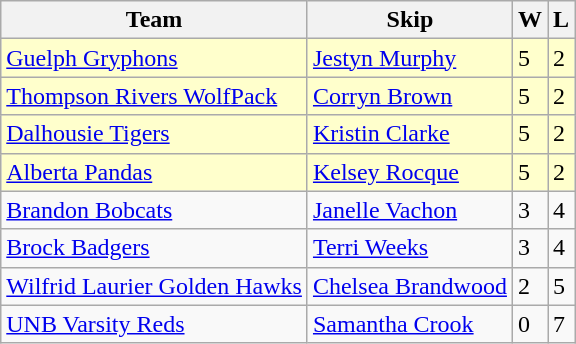<table class=wikitable>
<tr>
<th>Team</th>
<th>Skip</th>
<th>W</th>
<th>L</th>
</tr>
<tr bgcolor=#ffffcc>
<td> <a href='#'>Guelph Gryphons</a></td>
<td><a href='#'>Jestyn Murphy</a></td>
<td>5</td>
<td>2</td>
</tr>
<tr bgcolor=#ffffcc>
<td> <a href='#'>Thompson Rivers WolfPack</a></td>
<td><a href='#'>Corryn Brown</a></td>
<td>5</td>
<td>2</td>
</tr>
<tr bgcolor=#ffffcc>
<td> <a href='#'>Dalhousie Tigers</a></td>
<td><a href='#'>Kristin Clarke</a></td>
<td>5</td>
<td>2</td>
</tr>
<tr bgcolor=#ffffcc>
<td> <a href='#'>Alberta Pandas</a></td>
<td><a href='#'>Kelsey Rocque</a></td>
<td>5</td>
<td>2</td>
</tr>
<tr>
<td> <a href='#'>Brandon Bobcats</a></td>
<td><a href='#'>Janelle Vachon</a></td>
<td>3</td>
<td>4</td>
</tr>
<tr>
<td> <a href='#'>Brock Badgers</a></td>
<td><a href='#'>Terri Weeks</a></td>
<td>3</td>
<td>4</td>
</tr>
<tr>
<td> <a href='#'>Wilfrid Laurier Golden Hawks</a></td>
<td><a href='#'>Chelsea Brandwood</a></td>
<td>2</td>
<td>5</td>
</tr>
<tr>
<td> <a href='#'>UNB Varsity Reds</a></td>
<td><a href='#'>Samantha Crook</a></td>
<td>0</td>
<td>7</td>
</tr>
</table>
